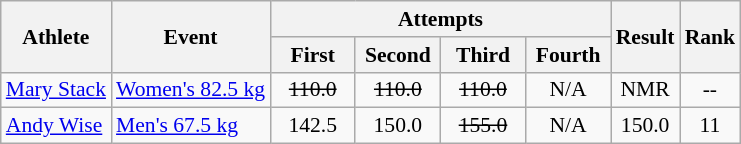<table class="wikitable" style="font-size:90%">
<tr>
<th rowspan="2">Athlete</th>
<th rowspan="2">Event</th>
<th colspan="4">Attempts</th>
<th rowspan="2">Result</th>
<th rowspan="2">Rank</th>
</tr>
<tr>
<th width="50">First</th>
<th width="50">Second</th>
<th width="50">Third</th>
<th width="50">Fourth</th>
</tr>
<tr>
<td><a href='#'>Mary Stack</a></td>
<td><a href='#'>Women's 82.5 kg</a></td>
<td align="center"><s>110.0</s></td>
<td align="center"><s>110.0</s></td>
<td align="center"><s>110.0</s></td>
<td align="center">N/A</td>
<td align="center">NMR</td>
<td align="center">--</td>
</tr>
<tr>
<td><a href='#'>Andy Wise</a></td>
<td><a href='#'>Men's 67.5 kg</a></td>
<td align="center">142.5</td>
<td align="center">150.0</td>
<td align="center"><s>155.0</s></td>
<td align="center">N/A</td>
<td align="center">150.0</td>
<td align="center">11</td>
</tr>
</table>
